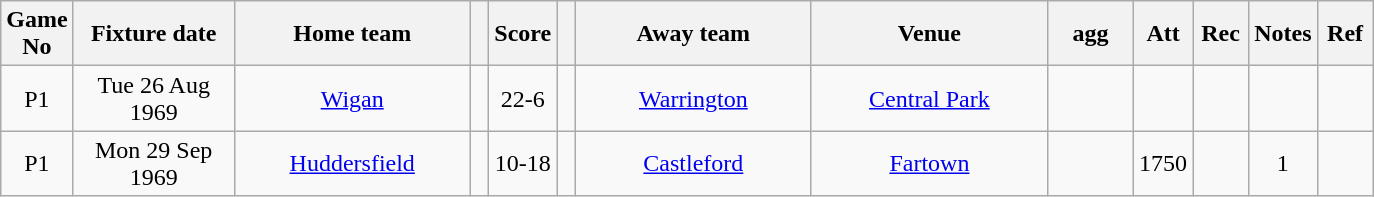<table class="wikitable" style="text-align:center;">
<tr>
<th width=20 abbr="No">Game No</th>
<th width=100 abbr="Date">Fixture date</th>
<th width=150 abbr="Home team">Home team</th>
<th width=5 abbr="space"></th>
<th width=20 abbr="Score">Score</th>
<th width=5 abbr="space"></th>
<th width=150 abbr="Away team">Away team</th>
<th width=150 abbr="Venue">Venue</th>
<th width=50 abbr="Agg">agg</th>
<th width=30 abbr="Att">Att</th>
<th width=30 abbr="Rec">Rec</th>
<th width=20 abbr="Notes">Notes</th>
<th width=30 abbr="Ref">Ref</th>
</tr>
<tr>
<td>P1</td>
<td>Tue 26 Aug 1969</td>
<td><a href='#'>Wigan</a></td>
<td></td>
<td>22-6</td>
<td></td>
<td><a href='#'>Warrington</a></td>
<td><a href='#'>Central Park</a></td>
<td></td>
<td></td>
<td></td>
<td></td>
<td></td>
</tr>
<tr>
<td>P1</td>
<td>Mon 29 Sep 1969</td>
<td><a href='#'>Huddersfield</a></td>
<td></td>
<td>10-18</td>
<td></td>
<td><a href='#'>Castleford</a></td>
<td><a href='#'>Fartown</a></td>
<td></td>
<td>1750</td>
<td></td>
<td>1</td>
<td></td>
</tr>
</table>
